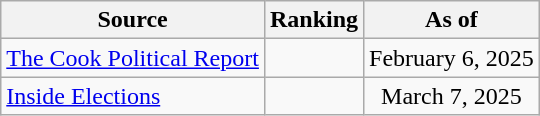<table class="wikitable" style="text-align:center">
<tr>
<th>Source</th>
<th>Ranking</th>
<th>As of</th>
</tr>
<tr>
<td align=left><a href='#'>The Cook Political Report</a></td>
<td></td>
<td>February 6, 2025</td>
</tr>
<tr>
<td align=left><a href='#'>Inside Elections</a></td>
<td></td>
<td>March 7, 2025</td>
</tr>
</table>
